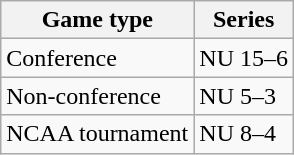<table class=wikitable>
<tr>
<th>Game type</th>
<th>Series</th>
</tr>
<tr>
<td>Conference</td>
<td>NU 15–6</td>
</tr>
<tr>
<td>Non-conference</td>
<td>NU 5–3</td>
</tr>
<tr>
<td>NCAA tournament</td>
<td>NU 8–4</td>
</tr>
</table>
